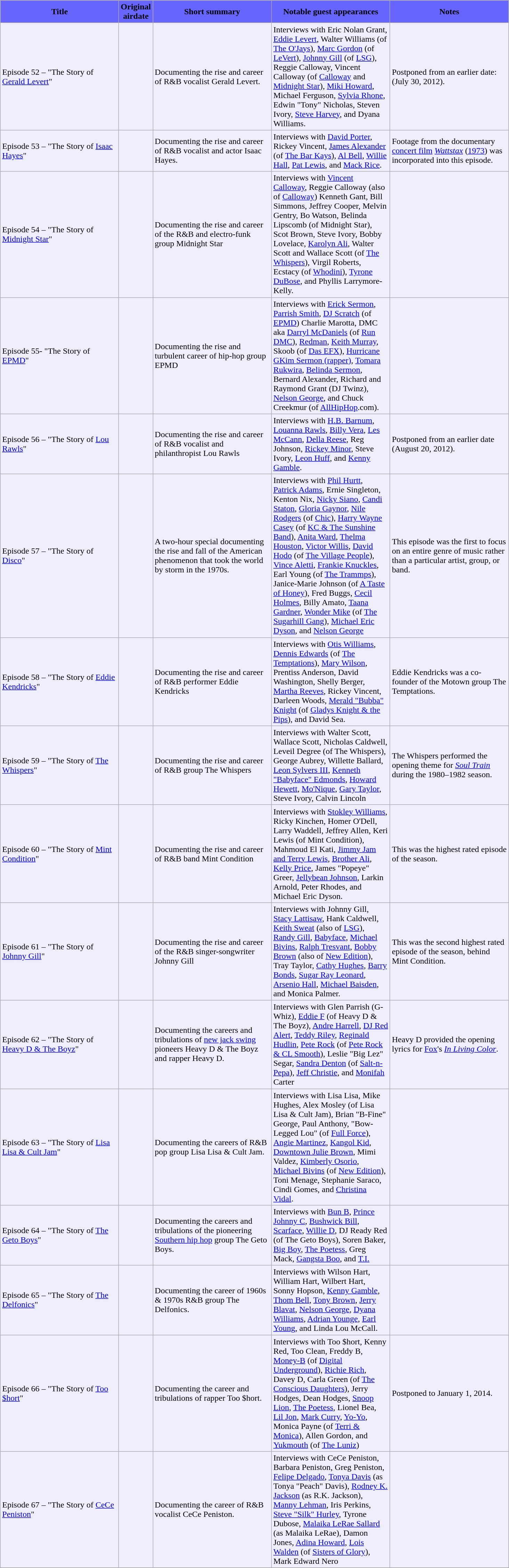<table class="wikitable" style="background:#EEEEFF">
<tr>
<th scope="col" style="background-color: #6666FF" width="220">Title</th>
<th scope="col" style="background-color: #6666FF" width="40pt">Original airdate</th>
<th scope="col" style="background-color: #6666FF" width="220">Short summary</th>
<th scope="col" style="background-color: #6666FF" width="220">Notable guest appearances</th>
<th scope="col" style="background-color: #6666FF" width="220">Notes</th>
</tr>
<tr>
<td>Episode 52 – "The Story of <a href='#'>Gerald Levert</a>"</td>
<td></td>
<td>Documenting the rise and career of R&B vocalist Gerald Levert.</td>
<td>Interviews with Eric Nolan Grant, <a href='#'>Eddie Levert</a>, Walter Williams (of <a href='#'>The O'Jays</a>), <a href='#'>Marc Gordon</a> (of <a href='#'>LeVert</a>), <a href='#'>Johnny Gill</a> (of <a href='#'>LSG</a>), Reggie Calloway, Vincent Calloway (of <a href='#'>Calloway</a> and <a href='#'>Midnight Star</a>), <a href='#'>Miki Howard</a>, Michael Ferguson, <a href='#'>Sylvia Rhone</a>, Edwin "Tony" Nicholas, Steven Ivory, <a href='#'>Steve Harvey</a>, and Dyana Williams.</td>
<td>Postponed from an earlier date: (July 30, 2012).</td>
</tr>
<tr>
<td>Episode 53 – "The Story of <a href='#'>Isaac Hayes</a>"</td>
<td></td>
<td>Documenting the rise and career of R&B vocalist and actor Isaac Hayes.</td>
<td>Interviews with <a href='#'>David Porter</a>, Rickey Vincent, <a href='#'>James Alexander</a> (of <a href='#'>The Bar Kays</a>), <a href='#'>Al Bell</a>, <a href='#'>Willie Hall</a>, <a href='#'>Pat Lewis</a>, and <a href='#'>Mack Rice</a>.</td>
<td>Footage from the documentary <a href='#'>concert film</a> <em><a href='#'>Wattstax</a></em> (<a href='#'>1973</a>) was incorporated into this episode.</td>
</tr>
<tr>
<td>Episode 54 – "The Story of <a href='#'>Midnight Star</a>"</td>
<td></td>
<td>Documenting the rise and career of the R&B and electro-funk group Midnight Star</td>
<td>Interviews with <a href='#'>Vincent Calloway</a>, Reggie Calloway (also of <a href='#'>Calloway</a>) Kenneth Gant, Bill Simmons, Jeffrey Cooper, Melvin Gentry, Bo Watson, Belinda Lipscomb (of Midnight Star), Scot Brown, Steve Ivory, Bobby Lovelace, <a href='#'>Karolyn Ali</a>, Walter Scott and Wallace Scott (of <a href='#'>The Whispers</a>), Virgil Roberts, Ecstacy (of <a href='#'>Whodini</a>), <a href='#'>Tyrone DuBose</a>, and Phyllis Larrymore-Kelly.</td>
<td></td>
</tr>
<tr>
<td>Episode 55-  "The Story of <a href='#'>EPMD</a>"</td>
<td></td>
<td>Documenting the rise and turbulent career of hip-hop group EPMD</td>
<td>Interviews with <a href='#'>Erick Sermon</a>, <a href='#'>Parrish Smith</a>, <a href='#'>DJ Scratch</a> (of <a href='#'>EPMD</a>) Charlie Marotta, DMC aka <a href='#'>Darryl McDaniels</a> (of <a href='#'>Run DMC</a>), <a href='#'>Redman</a>, <a href='#'>Keith Murray</a>, Skoob (of <a href='#'>Das EFX</a>), <a href='#'>Hurricane G</a><a href='#'>Kim Sermon (rapper)</a>, <a href='#'>Tomara Rukwira</a>, <a href='#'>Belinda Sermon</a>, Bernard Alexander, Richard and Raymond Grant (DJ Twinz), <a href='#'>Nelson George</a>, and Chuck Creekmur (of <a href='#'>AllHipHop</a>.com).</td>
<td></td>
</tr>
<tr>
<td>Episode 56 – "The Story of <a href='#'>Lou Rawls</a>"</td>
<td></td>
<td>Documenting the rise and career of R&B vocalist and philanthropist Lou Rawls</td>
<td>Interviews with <a href='#'>H.B. Barnum</a>, <a href='#'>Louanna Rawls</a>, <a href='#'>Billy Vera</a>, <a href='#'>Les McCann</a>, <a href='#'>Della Reese</a>, Reg Johnson, <a href='#'>Rickey Minor</a>, Steve Ivory, <a href='#'>Leon Huff</a>, and <a href='#'>Kenny Gamble</a>.</td>
<td>Postponed from an earlier date (August 20, 2012).</td>
</tr>
<tr>
<td>Episode 57 – "The Story of <a href='#'>Disco</a>"</td>
<td></td>
<td>A two-hour special documenting the rise and fall of the American phenomenon that took the world by storm in the 1970s.</td>
<td>Interviews with <a href='#'>Phil Hurtt</a>, <a href='#'>Patrick Adams</a>, Ernie Singleton, Kenton Nix, <a href='#'>Nicky Siano</a>, <a href='#'>Candi Staton</a>, <a href='#'>Gloria Gaynor</a>, <a href='#'>Nile Rodgers</a> (of <a href='#'>Chic</a>), <a href='#'>Harry Wayne Casey</a> (of <a href='#'>KC & The Sunshine Band</a>), <a href='#'>Anita Ward</a>, <a href='#'>Thelma Houston</a>, <a href='#'>Victor Willis</a>, <a href='#'>David Hodo</a> (of <a href='#'>The Village People</a>), <a href='#'>Vince Aletti</a>, <a href='#'>Frankie Knuckles</a>, Earl Young (of <a href='#'>The Trammps</a>), Janice-Marie Johnson (of <a href='#'>A Taste of Honey</a>), Fred Buggs, <a href='#'>Cecil Holmes</a>, Billy Amato, <a href='#'>Taana Gardner</a>, <a href='#'>Wonder Mike</a> (of <a href='#'>The Sugarhill Gang</a>), <a href='#'>Michael Eric Dyson</a>, and <a href='#'>Nelson George</a></td>
<td>This episode was the first to focus on an entire genre of music rather than a particular artist, group, or band.</td>
</tr>
<tr>
<td>Episode 58 – "The Story of <a href='#'>Eddie Kendricks</a>"</td>
<td></td>
<td>Documenting the rise and career of R&B performer Eddie Kendricks</td>
<td>Interviews with <a href='#'>Otis Williams</a>, <a href='#'>Dennis Edwards</a> (of <a href='#'>The Temptations</a>), <a href='#'>Mary Wilson</a>, Prentiss Anderson, David Washington, Shelly Berger, <a href='#'>Martha Reeves</a>, Rickey Vincent, Darleen Woods, <a href='#'>Merald "Bubba" Knight</a> (of <a href='#'>Gladys Knight & the Pips</a>), and David Sea.</td>
<td>Eddie Kendricks was a co-founder of the Motown group The Temptations.</td>
</tr>
<tr>
<td>Episode 59 – "The Story of <a href='#'>The Whispers</a>"</td>
<td></td>
<td>Documenting the rise and career of R&B group The Whispers</td>
<td>Interviews with Walter Scott, Wallace Scott, Nicholas Caldwell, Leveil Degree (of The Whispers), George Aubrey, Willette Ballard, <a href='#'>Leon Sylvers III</a>, <a href='#'>Kenneth "Babyface" Edmonds</a>, <a href='#'>Howard Hewett</a>, <a href='#'>Mo'Nique</a>, <a href='#'>Gary Taylor</a>, Steve Ivory, Calvin Lincoln</td>
<td>The Whispers performed the opening theme for <em><a href='#'>Soul Train</a></em> during the 1980–1982 season.</td>
</tr>
<tr>
<td>Episode 60 – "The Story of <a href='#'>Mint Condition</a>"</td>
<td></td>
<td>Documenting the rise and career of R&B band Mint Condition</td>
<td>Interviews with <a href='#'>Stokley Williams</a>, Ricky Kinchen, Homer O'Dell, Larry Waddell, Jeffrey Allen, Keri Lewis (of Mint Condition), Mahmoud El Kati, <a href='#'>Jimmy Jam and Terry Lewis</a>, <a href='#'>Brother Ali</a>, <a href='#'>Kelly Price</a>, James "Popeye" Greer, <a href='#'>Jellybean Johnson</a>, Larkin Arnold, Peter Rhodes, and Michael Eric Dyson.</td>
<td>This was the highest rated episode of the season.</td>
</tr>
<tr>
<td>Episode 61 – "The Story of <a href='#'>Johnny Gill</a>"</td>
<td></td>
<td>Documenting the rise and career of the R&B singer-songwriter Johnny Gill</td>
<td>Interviews with Johnny Gill, <a href='#'>Stacy Lattisaw</a>, Hank Caldwell, <a href='#'>Keith Sweat</a> (also of <a href='#'>LSG</a>), <a href='#'>Randy Gill</a>, <a href='#'>Babyface</a>, <a href='#'>Michael Bivins</a>, <a href='#'>Ralph Tresvant</a>, <a href='#'>Bobby Brown</a> (also of <a href='#'>New Edition</a>), Tray Taylor, <a href='#'>Cathy Hughes</a>, <a href='#'>Barry Bonds</a>, <a href='#'>Sugar Ray Leonard</a>, <a href='#'>Arsenio Hall</a>, <a href='#'>Michael Baisden</a>, and Monica Palmer.</td>
<td>This was the second highest rated episode of the season, behind Mint Condition.</td>
</tr>
<tr>
<td>Episode 62 – "The Story of <a href='#'>Heavy D & The Boyz</a>"</td>
<td></td>
<td>Documenting the careers and tribulations of <a href='#'>new jack swing</a> pioneers Heavy D & The Boyz and rapper Heavy D.</td>
<td>Interviews with Glen Parrish (G-Whiz), <a href='#'>Eddie F</a> (of Heavy D & The Boyz), <a href='#'>Andre Harrell</a>, <a href='#'>DJ Red Alert</a>, <a href='#'>Teddy Riley</a>, <a href='#'>Reginald Hudlin</a>, <a href='#'>Pete Rock</a> (of <a href='#'>Pete Rock & CL Smooth</a>), Leslie "Big Lez" Segar, <a href='#'>Sandra Denton</a> (of <a href='#'>Salt-n-Pepa</a>), <a href='#'>Jeff Christie</a>, and <a href='#'>Monifah</a> Carter</td>
<td>Heavy D provided the opening lyrics for <a href='#'>Fox</a>'s <em><a href='#'>In Living Color</a></em>.</td>
</tr>
<tr>
<td>Episode 63 – "The Story of <a href='#'>Lisa Lisa & Cult Jam</a>"</td>
<td></td>
<td>Documenting the careers of R&B pop group Lisa Lisa & Cult Jam.</td>
<td>Interviews with Lisa Lisa, Mike Hughes, Alex Mosley (of Lisa Lisa & Cult Jam), Brian "B-Fine" George, Paul Anthony, "Bow-Legged Lou" (of <a href='#'>Full Force</a>), <a href='#'>Angie Martinez</a>, <a href='#'>Kangol Kid</a>, <a href='#'>Downtown Julie Brown</a>, Mimi Valdez, <a href='#'>Kimberly Osorio</a>, <a href='#'>Michael Bivins</a> (of <a href='#'>New Edition</a>), Toni Menage, Stephanie Saraco, Cindi Gomes, and <a href='#'>Christina Vidal</a>.</td>
<td></td>
</tr>
<tr>
<td>Episode 64 – "The Story of <a href='#'>The Geto Boys</a>"</td>
<td></td>
<td>Documenting the careers and tribulations of the pioneering <a href='#'>Southern hip hop</a> group The Geto Boys.</td>
<td>Interviews with <a href='#'>Bun B</a>, <a href='#'>Prince Johnny C</a>, <a href='#'>Bushwick Bill</a>, <a href='#'>Scarface</a>, <a href='#'>Willie D</a>, DJ Ready Red (of The Geto Boys), Soren Baker, <a href='#'>Big Boy</a>, <a href='#'>The Poetess</a>, Greg Mack, <a href='#'>Gangsta Boo</a>, and <a href='#'>T.I.</a></td>
<td></td>
</tr>
<tr>
<td>Episode 65 – "The Story of <a href='#'>The Delfonics</a>"</td>
<td></td>
<td>Documenting the career of 1960s & 1970s R&B group The Delfonics.</td>
<td>Interviews with Wilson Hart, William Hart, Wilbert Hart, Sonny Hopson, <a href='#'>Kenny Gamble</a>, <a href='#'>Thom Bell</a>, <a href='#'>Tony Brown</a>, <a href='#'>Jerry Blavat</a>, <a href='#'>Nelson George</a>, <a href='#'>Dyana Williams</a>, <a href='#'>Adrian Younge</a>, <a href='#'>Earl Young</a>, and Linda Lou McCall.</td>
<td></td>
</tr>
<tr>
<td>Episode 66 – "The Story of <a href='#'>Too $hort</a>"</td>
<td></td>
<td>Documenting the career and tribulations of rapper Too $hort.</td>
<td>Interviews with Too $hort, Kenny Red, Too Clean, Freddy B, <a href='#'>Money-B</a> (of <a href='#'>Digital Underground</a>), <a href='#'>Richie Rich</a>, Davey D, Carla Green (of <a href='#'>The Conscious Daughters</a>), Jerry Hodges, Dean Hodges, <a href='#'>Snoop Lion</a>, <a href='#'>The Poetess</a>, Lionel Bea, <a href='#'>Lil Jon</a>, <a href='#'>Mark Curry</a>, <a href='#'>Yo-Yo</a>, Monica Payne (of <a href='#'>Terri & Monica</a>), Allen Gordon, and <a href='#'>Yukmouth</a> (of <a href='#'>The Luniz</a>)</td>
<td>Postponed to January 1, 2014.</td>
</tr>
<tr>
<td>Episode 67 – "The Story of <a href='#'>CeCe Peniston</a>"</td>
<td></td>
<td>Documenting the career of R&B vocalist CeCe Peniston.</td>
<td>Interviews with CeCe Peniston, Barbara Peniston, Greg Peniston, <a href='#'>Felipe Delgado</a>, <a href='#'>Tonya Davis</a> (as Tonya "Peach" Davis), <a href='#'>Rodney K. Jackson</a> (as R.K. Jackson), <a href='#'>Manny Lehman</a>, Iris Perkins, <a href='#'>Steve "Silk" Hurley</a>, Tyrone Dubose, <a href='#'>Malaika LeRae Sallard</a> (as Malaika LeRae), Damon Jones, <a href='#'>Adina Howard</a>, <a href='#'>Lois Walden</a> (of <a href='#'>Sisters of Glory</a>), Mark Edward Nero</td>
<td></td>
</tr>
<tr>
</tr>
</table>
